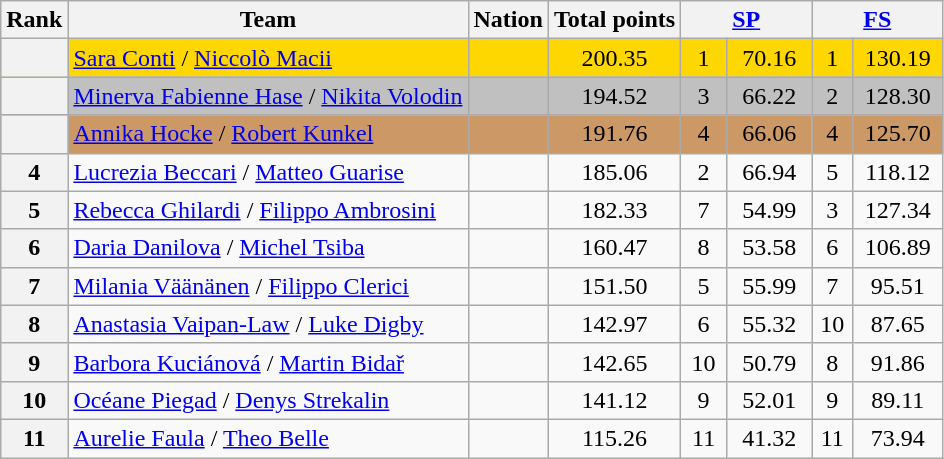<table class="wikitable sortable" style="text-align:left">
<tr>
<th scope="col">Rank</th>
<th scope="col">Team</th>
<th scope="col">Nation</th>
<th scope="col">Total points</th>
<th scope="col" colspan="2" width="80px"><a href='#'>SP</a></th>
<th scope="col" colspan="2" width="80px"><a href='#'>FS</a></th>
</tr>
<tr bgcolor="gold">
<th scope="row"></th>
<td><a href='#'>Sara Conti</a> / <a href='#'>Niccolò Macii</a></td>
<td></td>
<td align="center">200.35</td>
<td align="center">1</td>
<td align="center">70.16</td>
<td align="center">1</td>
<td align="center">130.19</td>
</tr>
<tr bgcolor="silver">
<th scope="row"></th>
<td><a href='#'>Minerva Fabienne Hase</a> / <a href='#'>Nikita Volodin</a></td>
<td></td>
<td align="center">194.52</td>
<td align="center">3</td>
<td align="center">66.22</td>
<td align="center">2</td>
<td align="center">128.30</td>
</tr>
<tr bgcolor="cc9966">
<th scope="row"></th>
<td><a href='#'>Annika Hocke</a> / <a href='#'>Robert Kunkel</a></td>
<td></td>
<td align="center">191.76</td>
<td align="center">4</td>
<td align="center">66.06</td>
<td align="center">4</td>
<td align="center">125.70</td>
</tr>
<tr>
<th scope="row">4</th>
<td><a href='#'>Lucrezia Beccari</a> / <a href='#'>Matteo Guarise</a></td>
<td></td>
<td align="center">185.06</td>
<td align="center">2</td>
<td align="center">66.94</td>
<td align="center">5</td>
<td align="center">118.12</td>
</tr>
<tr>
<th scope="row">5</th>
<td><a href='#'>Rebecca Ghilardi</a> / <a href='#'>Filippo Ambrosini</a></td>
<td></td>
<td align="center">182.33</td>
<td align="center">7</td>
<td align="center">54.99</td>
<td align="center">3</td>
<td align="center">127.34</td>
</tr>
<tr>
<th scope="row">6</th>
<td><a href='#'>Daria Danilova</a> / <a href='#'>Michel Tsiba</a></td>
<td></td>
<td align="center">160.47</td>
<td align="center">8</td>
<td align="center">53.58</td>
<td align="center">6</td>
<td align="center">106.89</td>
</tr>
<tr>
<th scope="row">7</th>
<td><a href='#'>Milania Väänänen</a> / <a href='#'>Filippo Clerici</a></td>
<td></td>
<td align="center">151.50</td>
<td align="center">5</td>
<td align="center">55.99</td>
<td align="center">7</td>
<td align="center">95.51</td>
</tr>
<tr>
<th scope="row">8</th>
<td><a href='#'>Anastasia Vaipan-Law</a> / <a href='#'>Luke Digby</a></td>
<td></td>
<td align="center">142.97</td>
<td align="center">6</td>
<td align="center">55.32</td>
<td align="center">10</td>
<td align="center">87.65</td>
</tr>
<tr>
<th scope="row">9</th>
<td><a href='#'>Barbora Kuciánová</a> / <a href='#'>Martin Bidař</a></td>
<td></td>
<td align="center">142.65</td>
<td align="center">10</td>
<td align="center">50.79</td>
<td align="center">8</td>
<td align="center">91.86</td>
</tr>
<tr>
<th scope="row">10</th>
<td><a href='#'>Océane Piegad</a> / <a href='#'>Denys Strekalin</a></td>
<td></td>
<td align="center">141.12</td>
<td align="center">9</td>
<td align="center">52.01</td>
<td align="center">9</td>
<td align="center">89.11</td>
</tr>
<tr>
<th scope="row">11</th>
<td><a href='#'>Aurelie Faula</a> / <a href='#'>Theo Belle</a></td>
<td></td>
<td align="center">115.26</td>
<td align="center">11</td>
<td align="center">41.32</td>
<td align="center">11</td>
<td align="center">73.94</td>
</tr>
</table>
